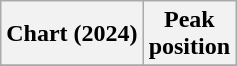<table class="wikitable sortable plainrowheaders" style="text-align:center">
<tr>
<th scope="col">Chart (2024)</th>
<th scope="col">Peak<br>position</th>
</tr>
<tr>
</tr>
</table>
